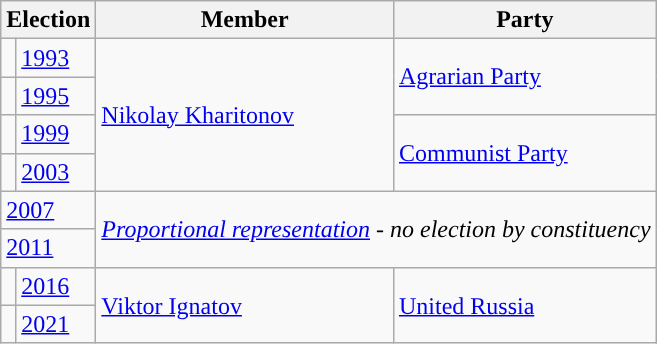<table class="wikitable">
<tr>
<th colspan="2">Election</th>
<th>Member</th>
<th>Party</th>
</tr>
<tr>
<td style="background-color:"></td>
<td><a href='#'>1993</a></td>
<td rowspan=4><a href='#'>Nikolay Kharitonov</a></td>
<td rowspan=2><a href='#'>Agrarian Party</a></td>
</tr>
<tr>
<td style="background-color:"></td>
<td><a href='#'>1995</a></td>
</tr>
<tr>
<td style="background-color:"></td>
<td><a href='#'>1999</a></td>
<td rowspan=2><a href='#'>Communist Party</a></td>
</tr>
<tr>
<td style="background-color:"></td>
<td><a href='#'>2003</a></td>
</tr>
<tr>
<td colspan=2><a href='#'>2007</a></td>
<td colspan=2 rowspan=2><em><a href='#'>Proportional representation</a> - no election by constituency</em></td>
</tr>
<tr>
<td colspan=2><a href='#'>2011</a></td>
</tr>
<tr>
<td style="background-color: "></td>
<td><a href='#'>2016</a></td>
<td rowspan=2><a href='#'>Viktor Ignatov</a></td>
<td rowspan=2><a href='#'>United Russia</a></td>
</tr>
<tr>
<td style="background-color: "></td>
<td><a href='#'>2021</a></td>
</tr>
</table>
